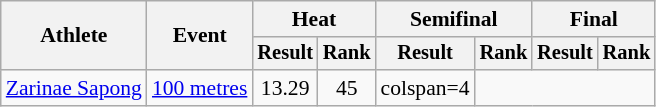<table class=wikitable style=font-size:90%>
<tr>
<th rowspan=2>Athlete</th>
<th rowspan=2>Event</th>
<th colspan=2>Heat</th>
<th colspan=2>Semifinal</th>
<th colspan=2>Final</th>
</tr>
<tr style=font-size:95%>
<th>Result</th>
<th>Rank</th>
<th>Result</th>
<th>Rank</th>
<th>Result</th>
<th>Rank</th>
</tr>
<tr align=center>
<td align=left><a href='#'>Zarinae Sapong</a></td>
<td align=left><a href='#'>100 metres</a></td>
<td>13.29 </td>
<td>45</td>
<td>colspan=4 </td>
</tr>
</table>
